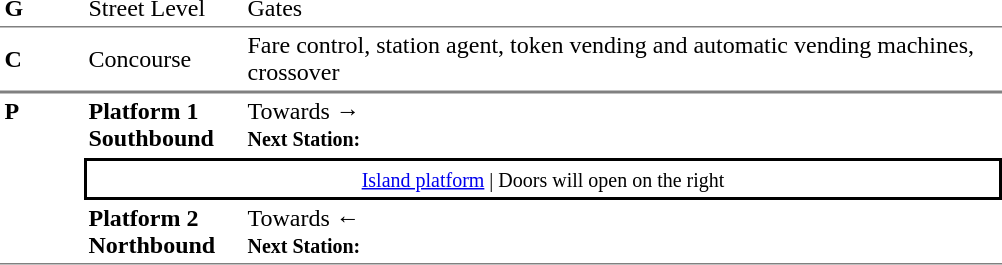<table border=0 cellspacing=0 cellpadding=3>
<tr>
<td style="border-bottom:solid 1px grey;" width=50 valign=top><strong>G</strong></td>
<td style="border-bottom:solid 1px grey;" width=100 valign=top>Street Level</td>
<td style="border-bottom:solid 1px grey;" width=500 valign=top>Gates</td>
</tr>
<tr>
<td style="border-bottom:solid 1px grey;"><strong>C</strong></td>
<td style="border-bottom:solid 1px grey;">Concourse</td>
<td style="border-bottom:solid 1px grey;">Fare control, station agent, token vending and automatic vending machines, crossover</td>
</tr>
<tr>
<td style="border-top:solid 1px grey;border-bottom:solid 1px grey;" width=50 rowspan=3 valign=top><strong>P</strong></td>
<td style="border-top:solid 1px grey;border-bottom:solid 1px white;" width=100><span><strong>Platform 1</strong><br><strong>Southbound</strong></span></td>
<td style="border-top:solid 1px grey;border-bottom:solid 1px white;" width=500>Towards → <br><small><strong>Next Station:</strong> </small><br></td>
</tr>
<tr>
<td style="border-top:solid 2px black;border-right:solid 2px black;border-left:solid 2px black;border-bottom:solid 2px black;text-align:center;" colspan=2><small><a href='#'>Island platform</a> | Doors will open on the right </small></td>
</tr>
<tr>
<td style="border-bottom:solid 1px grey;" width=100><span><strong>Platform 2</strong><br><strong>Northbound</strong></span></td>
<td style="border-bottom:solid 1px grey;" width="500">Towards ← <br><small><strong>Next Station:</strong> </small><br></td>
</tr>
</table>
